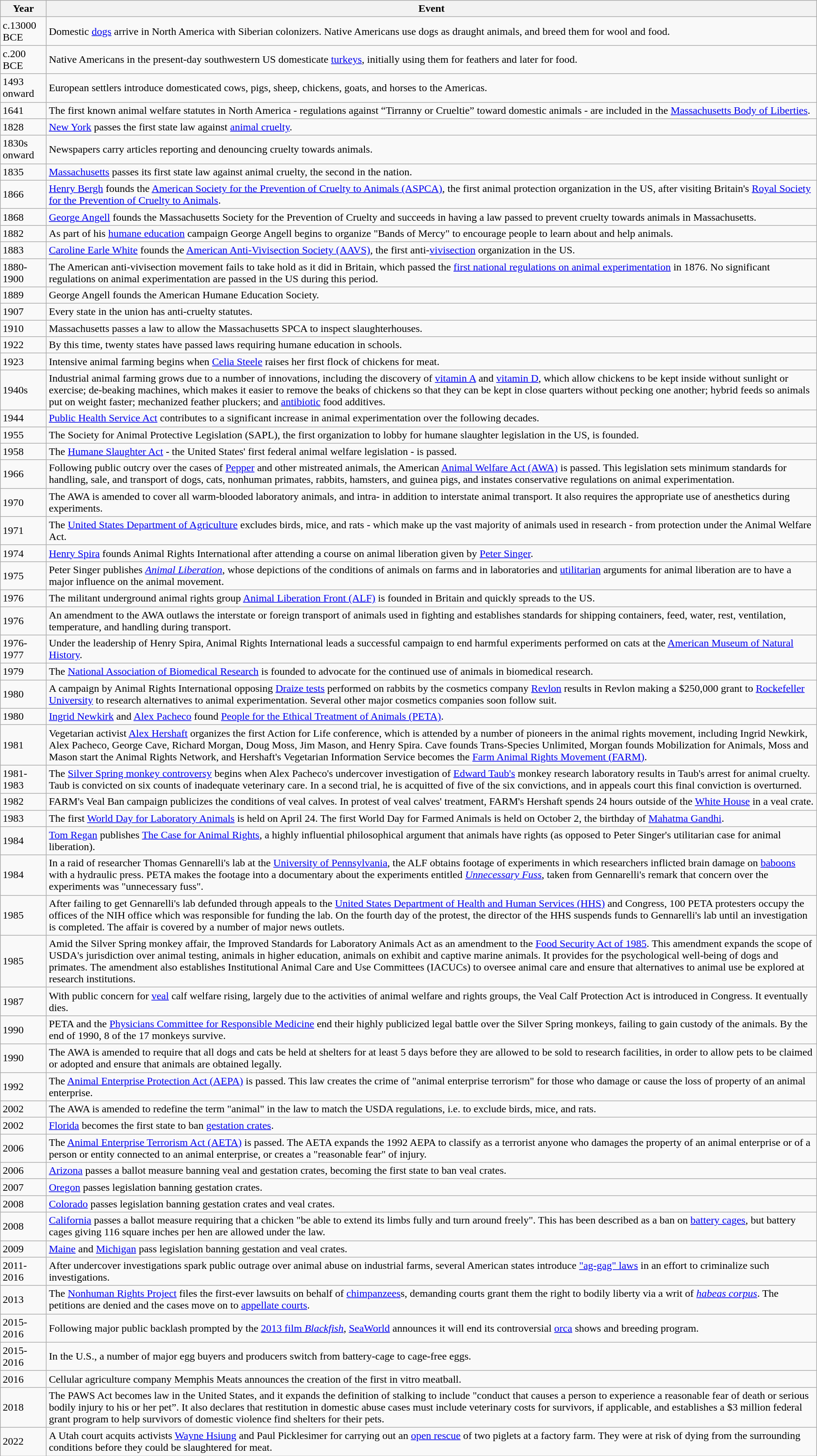<table class="sortable wikitable">
<tr>
<th>Year</th>
<th>Event</th>
</tr>
<tr>
<td>c.13000 BCE</td>
<td>Domestic <a href='#'>dogs</a> arrive in North America with Siberian colonizers. Native Americans use dogs as draught animals, and breed them for wool and food.</td>
</tr>
<tr>
<td>c.200 BCE</td>
<td>Native Americans in the present-day southwestern US domesticate <a href='#'>turkeys</a>, initially using them for feathers and later for food.</td>
</tr>
<tr>
<td>1493 onward</td>
<td>European settlers introduce domesticated cows, pigs, sheep, chickens, goats, and horses to the Americas.</td>
</tr>
<tr>
<td>1641</td>
<td>The first known animal welfare statutes in North America - regulations against “Tirranny or Crueltie” toward domestic animals - are included in the <a href='#'>Massachusetts Body of Liberties</a>.</td>
</tr>
<tr>
<td>1828</td>
<td><a href='#'>New York</a> passes the first state law against <a href='#'>animal cruelty</a>.</td>
</tr>
<tr>
<td>1830s onward</td>
<td>Newspapers carry articles reporting and denouncing cruelty towards animals.</td>
</tr>
<tr>
<td>1835</td>
<td><a href='#'>Massachusetts</a> passes its first state law against animal cruelty, the second in the nation.</td>
</tr>
<tr>
<td>1866</td>
<td><a href='#'>Henry Bergh</a> founds the <a href='#'>American Society for the Prevention of Cruelty to Animals (ASPCA)</a>, the first animal protection organization in the US, after visiting Britain's <a href='#'>Royal Society for the Prevention of Cruelty to Animals</a>.</td>
</tr>
<tr>
<td>1868</td>
<td><a href='#'>George Angell</a> founds the Massachusetts Society for the Prevention of Cruelty and succeeds in having a law passed to prevent cruelty towards animals in Massachusetts.</td>
</tr>
<tr>
<td>1882</td>
<td>As part of his <a href='#'>humane education</a> campaign George Angell begins to organize "Bands of Mercy" to encourage people to learn about and help animals.</td>
</tr>
<tr>
<td>1883</td>
<td><a href='#'>Caroline Earle White</a> founds the <a href='#'>American Anti-Vivisection Society (AAVS)</a>, the first anti-<a href='#'>vivisection</a> organization in the US.</td>
</tr>
<tr>
<td>1880-1900</td>
<td>The American anti-vivisection movement fails to take hold as it did in Britain, which passed the <a href='#'>first national regulations on animal experimentation</a> in 1876. No significant regulations on animal experimentation are passed in the US during this period.</td>
</tr>
<tr>
<td>1889</td>
<td>George Angell founds the American Humane Education Society.</td>
</tr>
<tr>
<td>1907</td>
<td>Every state in the union has anti-cruelty statutes.</td>
</tr>
<tr>
<td>1910</td>
<td>Massachusetts passes a law to allow the Massachusetts SPCA to inspect slaughterhouses.</td>
</tr>
<tr>
<td>1922</td>
<td>By this time, twenty states have passed laws requiring humane education in schools.</td>
</tr>
<tr>
<td>1923</td>
<td>Intensive animal farming begins when <a href='#'>Celia Steele</a> raises her first flock of chickens for meat.</td>
</tr>
<tr>
<td>1940s</td>
<td>Industrial animal farming grows due to a number of innovations, including the discovery of <a href='#'>vitamin A</a> and <a href='#'>vitamin D</a>, which allow chickens to be kept inside without sunlight or exercise; de-beaking machines, which makes it easier to remove the beaks of chickens so that they can be kept in close quarters without pecking one another; hybrid feeds so animals put on weight faster; mechanized feather pluckers; and <a href='#'>antibiotic</a> food additives.</td>
</tr>
<tr>
<td>1944</td>
<td><a href='#'>Public Health Service Act</a> contributes to a significant increase in animal experimentation over the following decades.</td>
</tr>
<tr>
<td>1955</td>
<td>The Society for Animal Protective Legislation (SAPL), the first organization to lobby for humane slaughter legislation in the US, is founded.</td>
</tr>
<tr>
<td>1958</td>
<td>The <a href='#'>Humane Slaughter Act</a> - the United States' first federal animal welfare legislation - is passed.</td>
</tr>
<tr>
<td>1966</td>
<td>Following public outcry over the cases of <a href='#'>Pepper</a> and other mistreated animals, the American <a href='#'>Animal Welfare Act (AWA)</a> is passed. This legislation sets minimum standards for handling, sale, and transport of dogs, cats, nonhuman primates, rabbits, hamsters, and guinea pigs, and instates conservative regulations on animal experimentation.</td>
</tr>
<tr>
<td>1970</td>
<td>The AWA is amended to cover all warm-blooded laboratory animals, and intra- in addition to interstate animal transport. It also requires the appropriate use of anesthetics during experiments.</td>
</tr>
<tr>
<td>1971</td>
<td>The <a href='#'>United States Department of Agriculture</a> excludes birds, mice, and rats - which make up the vast majority of animals used in research - from protection under the Animal Welfare Act.</td>
</tr>
<tr>
<td>1974</td>
<td><a href='#'>Henry Spira</a> founds Animal Rights International after attending a course on animal liberation given by <a href='#'>Peter Singer</a>.</td>
</tr>
<tr>
<td>1975</td>
<td>Peter Singer publishes <a href='#'><em>Animal Liberation</em></a>, whose depictions of the conditions of animals on farms and in laboratories and <a href='#'>utilitarian</a> arguments for animal liberation are to have a major influence on the animal movement.</td>
</tr>
<tr>
<td>1976</td>
<td>The militant underground animal rights group <a href='#'>Animal Liberation Front (ALF)</a> is founded in Britain and quickly spreads to the US.</td>
</tr>
<tr>
<td>1976</td>
<td>An amendment to the AWA outlaws the interstate or foreign transport of animals used in fighting and establishes standards for shipping containers, feed, water, rest, ventilation, temperature, and handling during transport.</td>
</tr>
<tr>
<td>1976-1977</td>
<td>Under the leadership of Henry Spira, Animal Rights International leads a successful campaign to end harmful experiments performed on cats at the <a href='#'>American Museum of Natural History</a>.</td>
</tr>
<tr>
<td>1979</td>
<td>The <a href='#'>National Association of Biomedical Research</a> is founded to advocate for the continued use of animals in biomedical research.</td>
</tr>
<tr>
<td>1980</td>
<td>A campaign by Animal Rights International opposing <a href='#'>Draize tests</a> performed on rabbits by the cosmetics company <a href='#'>Revlon</a> results in Revlon making a $250,000 grant to <a href='#'>Rockefeller University</a> to research alternatives to animal experimentation. Several other major cosmetics companies soon follow suit.</td>
</tr>
<tr>
<td>1980</td>
<td><a href='#'>Ingrid Newkirk</a> and <a href='#'>Alex Pacheco</a> found <a href='#'>People for the Ethical Treatment of Animals (PETA)</a>.</td>
</tr>
<tr>
<td>1981</td>
<td>Vegetarian activist <a href='#'>Alex Hershaft</a> organizes the first Action for Life conference, which is attended by a number of pioneers in the animal rights movement, including Ingrid Newkirk, Alex Pacheco, George Cave, Richard Morgan, Doug Moss, Jim Mason, and Henry Spira. Cave founds Trans-Species Unlimited, Morgan founds Mobilization for Animals, Moss and Mason start the Animal Rights Network, and Hershaft's Vegetarian Information Service becomes the <a href='#'>Farm Animal Rights Movement (FARM)</a>.</td>
</tr>
<tr>
<td>1981-1983</td>
<td>The <a href='#'>Silver Spring monkey controversy</a> begins when Alex Pacheco's undercover investigation of <a href='#'>Edward Taub's</a> monkey research laboratory results in Taub's arrest for animal cruelty. Taub is convicted on six counts of inadequate veterinary care. In a second trial, he is acquitted of five of the six convictions, and in appeals court this final conviction is overturned.</td>
</tr>
<tr>
<td>1982</td>
<td>FARM's Veal Ban campaign publicizes the conditions of veal calves. In protest of veal calves' treatment, FARM's Hershaft spends 24 hours outside of the <a href='#'>White House</a> in a veal crate.</td>
</tr>
<tr>
<td>1983</td>
<td>The first <a href='#'>World Day for Laboratory Animals</a> is held on April 24. The first World Day for Farmed Animals is held on October 2, the birthday of <a href='#'>Mahatma Gandhi</a>.</td>
</tr>
<tr>
<td>1984</td>
<td><a href='#'>Tom Regan</a> publishes <a href='#'>The Case for Animal Rights</a>, a highly influential philosophical argument that animals have rights (as opposed to Peter Singer's utilitarian case for animal liberation).</td>
</tr>
<tr>
<td>1984</td>
<td>In a raid of researcher Thomas Gennarelli's lab at the <a href='#'>University of Pennsylvania</a>, the ALF obtains footage of experiments in which researchers inflicted brain damage on <a href='#'>baboons</a> with a hydraulic press. PETA makes the footage into a documentary about the experiments entitled <em><a href='#'>Unnecessary Fuss</a></em>, taken from Gennarelli's remark that concern over the experiments was "unnecessary fuss".</td>
</tr>
<tr>
<td>1985</td>
<td>After failing to get Gennarelli's lab defunded through appeals to the <a href='#'>United States Department of Health and Human Services (HHS)</a> and Congress, 100 PETA protesters occupy the offices of the NIH office which was responsible for funding the lab. On the fourth day of the protest, the director of the HHS suspends funds to Gennarelli's lab until an investigation is completed. The affair is covered by a number of major news outlets.</td>
</tr>
<tr>
<td>1985</td>
<td>Amid the Silver Spring monkey affair, the Improved Standards for Laboratory Animals Act as an amendment to the <a href='#'>Food Security Act of 1985</a>. This amendment expands the scope of USDA's jurisdiction over animal testing, animals in higher education, animals on exhibit and captive marine animals. It provides for the psychological well-being of dogs and primates. The amendment also establishes Institutional Animal Care and Use Committees (IACUCs) to oversee animal care and ensure that alternatives to animal use be explored at research institutions.</td>
</tr>
<tr>
<td>1987</td>
<td>With public concern for <a href='#'>veal</a> calf welfare rising, largely due to the activities of animal welfare and rights groups, the Veal Calf Protection Act is introduced in Congress. It eventually dies.</td>
</tr>
<tr>
<td>1990</td>
<td>PETA and the <a href='#'>Physicians Committee for Responsible Medicine</a> end their highly publicized legal battle over the Silver Spring monkeys, failing to gain custody of the animals. By the end of 1990, 8 of the 17 monkeys survive.</td>
</tr>
<tr>
<td>1990</td>
<td>The AWA is amended to require that all dogs and cats be held at shelters for at least 5 days before they are allowed to be sold to research facilities, in order to allow pets to be claimed or adopted and ensure that animals are obtained legally.</td>
</tr>
<tr>
<td>1992</td>
<td>The <a href='#'>Animal Enterprise Protection Act (AEPA)</a> is passed. This law creates the crime of "animal enterprise terrorism" for those who damage or cause the loss of property of an animal enterprise.</td>
</tr>
<tr>
<td>2002</td>
<td>The AWA is amended to redefine the term "animal" in the law to match the USDA regulations, i.e. to exclude birds, mice, and rats.</td>
</tr>
<tr>
<td>2002</td>
<td><a href='#'>Florida</a> becomes the first state to ban <a href='#'>gestation crates</a>.</td>
</tr>
<tr>
<td>2006</td>
<td>The <a href='#'>Animal Enterprise Terrorism Act (AETA)</a> is passed. The AETA expands the 1992 AEPA to classify as a terrorist anyone who damages the property of an animal enterprise or of a person or entity connected to an animal enterprise, or creates a "reasonable fear" of injury.</td>
</tr>
<tr>
<td>2006</td>
<td><a href='#'>Arizona</a> passes a ballot measure banning veal and gestation crates, becoming the first state to ban veal crates.</td>
</tr>
<tr>
<td>2007</td>
<td><a href='#'>Oregon</a> passes legislation banning gestation crates.</td>
</tr>
<tr>
<td>2008</td>
<td><a href='#'>Colorado</a> passes legislation banning gestation crates and veal crates.</td>
</tr>
<tr>
<td>2008</td>
<td><a href='#'>California</a> passes a ballot measure requiring that a chicken "be able to extend its limbs fully and turn around freely". This has been described as a ban on <a href='#'>battery cages</a>, but battery cages giving 116 square inches per hen are allowed under the law.</td>
</tr>
<tr>
<td>2009</td>
<td><a href='#'>Maine</a> and <a href='#'>Michigan</a> pass legislation banning gestation and veal crates.</td>
</tr>
<tr>
<td>2011-2016</td>
<td>After undercover investigations spark public outrage over animal abuse on industrial farms, several American states introduce <a href='#'>"ag-gag" laws</a> in an effort to criminalize such investigations.</td>
</tr>
<tr>
<td>2013</td>
<td>The <a href='#'>Nonhuman Rights Project</a> files the first-ever lawsuits on behalf of <a href='#'>chimpanzees</a>s, demanding courts grant them the right to bodily liberty via a writ of <em><a href='#'>habeas corpus</a></em>. The petitions are denied and the cases move on to <a href='#'>appellate courts</a>.</td>
</tr>
<tr>
<td>2015-2016</td>
<td>Following major public backlash prompted by the <a href='#'>2013 film <em>Blackfish</em></a>, <a href='#'>SeaWorld</a> announces it will end its controversial <a href='#'>orca</a> shows and breeding program.</td>
</tr>
<tr>
<td>2015-2016</td>
<td>In the U.S., a number of major egg buyers and producers switch from battery-cage to cage-free eggs.</td>
</tr>
<tr>
<td>2016</td>
<td>Cellular agriculture company Memphis Meats announces the creation of the first in vitro meatball.</td>
</tr>
<tr>
<td>2018</td>
<td>The PAWS Act becomes law in the United States, and it expands the definition of stalking to include "conduct that causes a person to experience a reasonable fear of death or serious bodily injury to his or her pet”. It also declares that restitution in domestic abuse cases must include veterinary costs for survivors, if applicable, and establishes a $3 million federal grant program to help survivors of domestic violence find shelters for their pets.</td>
</tr>
<tr>
<td>2022</td>
<td>A Utah court acquits activists <a href='#'>Wayne Hsiung</a> and Paul Picklesimer for carrying out an <a href='#'>open rescue</a> of two piglets at a factory farm. They were at risk of dying from the surrounding conditions before they could be slaughtered for meat.</td>
</tr>
</table>
